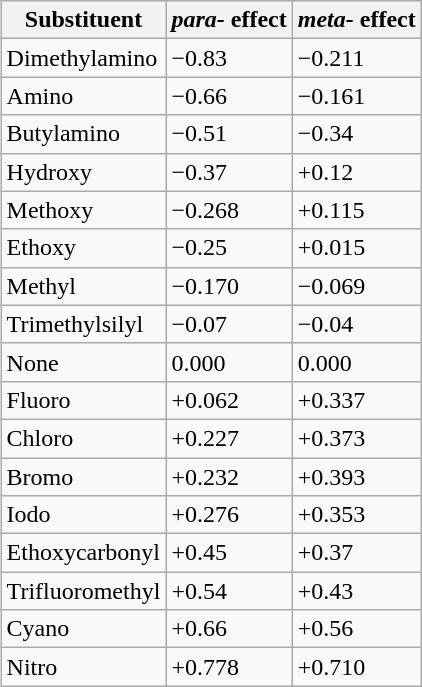<table class="wikitable sortable" style="float:right;">
<tr>
<th>Substituent</th>
<th><em>para-</em> effect</th>
<th><em>meta-</em> effect</th>
</tr>
<tr>
<td>Dimethylamino</td>
<td>−0.83</td>
<td>−0.211</td>
</tr>
<tr>
<td>Amino</td>
<td>−0.66</td>
<td>−0.161</td>
</tr>
<tr>
<td>Butylamino</td>
<td>−0.51</td>
<td>−0.34</td>
</tr>
<tr>
<td>Hydroxy</td>
<td>−0.37</td>
<td>+0.12</td>
</tr>
<tr>
<td>Methoxy</td>
<td>−0.268</td>
<td>+0.115</td>
</tr>
<tr>
<td>Ethoxy</td>
<td>−0.25</td>
<td>+0.015</td>
</tr>
<tr>
<td>Methyl</td>
<td>−0.170</td>
<td>−0.069</td>
</tr>
<tr>
<td>Trimethylsilyl</td>
<td>−0.07</td>
<td>−0.04</td>
</tr>
<tr>
<td>None</td>
<td>0.000</td>
<td>0.000</td>
</tr>
<tr>
<td>Fluoro</td>
<td>+0.062</td>
<td>+0.337</td>
</tr>
<tr>
<td>Chloro</td>
<td>+0.227</td>
<td>+0.373</td>
</tr>
<tr>
<td>Bromo</td>
<td>+0.232</td>
<td>+0.393</td>
</tr>
<tr>
<td>Iodo</td>
<td>+0.276</td>
<td>+0.353</td>
</tr>
<tr>
<td>Ethoxycarbonyl</td>
<td>+0.45</td>
<td>+0.37</td>
</tr>
<tr>
<td>Trifluoromethyl</td>
<td>+0.54</td>
<td>+0.43</td>
</tr>
<tr>
<td>Cyano</td>
<td>+0.66</td>
<td>+0.56</td>
</tr>
<tr>
<td>Nitro</td>
<td>+0.778</td>
<td>+0.710</td>
</tr>
</table>
